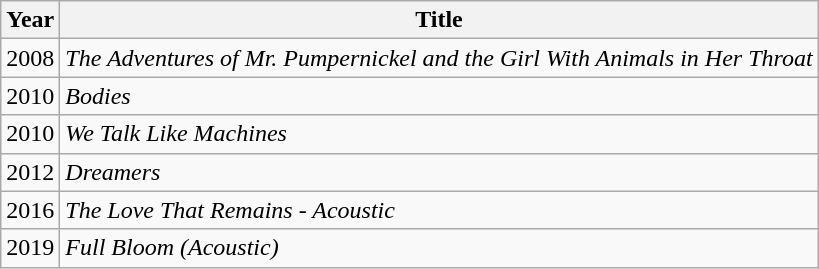<table class="wikitable">
<tr>
<th>Year</th>
<th>Title</th>
</tr>
<tr>
<td>2008</td>
<td><em>The Adventures of Mr. Pumpernickel and the Girl With Animals in Her Throat</em></td>
</tr>
<tr>
<td>2010</td>
<td><em>Bodies</em></td>
</tr>
<tr>
<td>2010</td>
<td><em>We Talk Like Machines</em></td>
</tr>
<tr>
<td>2012</td>
<td><em>Dreamers</em></td>
</tr>
<tr>
<td>2016</td>
<td><em>The Love That Remains - Acoustic</em></td>
</tr>
<tr>
<td>2019</td>
<td><em>Full Bloom (Acoustic)</em></td>
</tr>
</table>
